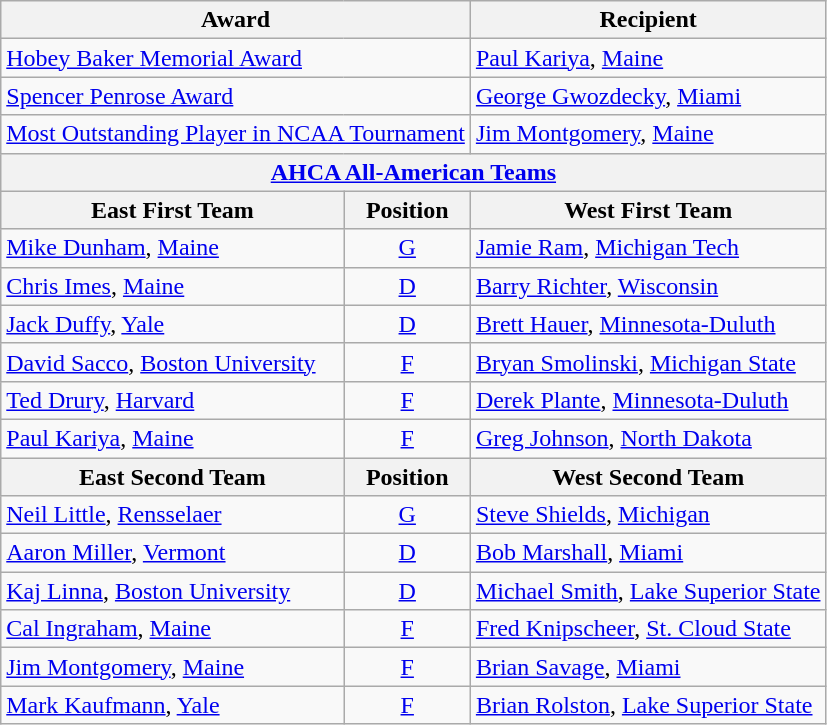<table class="wikitable">
<tr>
<th colspan=2>Award</th>
<th>Recipient</th>
</tr>
<tr>
<td colspan=2><a href='#'>Hobey Baker Memorial Award</a></td>
<td><a href='#'>Paul Kariya</a>, <a href='#'>Maine</a></td>
</tr>
<tr>
<td colspan=2><a href='#'>Spencer Penrose Award</a></td>
<td><a href='#'>George Gwozdecky</a>, <a href='#'>Miami</a></td>
</tr>
<tr>
<td colspan=2><a href='#'>Most Outstanding Player in NCAA Tournament</a></td>
<td><a href='#'>Jim Montgomery</a>, <a href='#'>Maine</a></td>
</tr>
<tr>
<th colspan=3><a href='#'>AHCA All-American Teams</a></th>
</tr>
<tr>
<th>East First Team</th>
<th>  Position  </th>
<th>West First Team</th>
</tr>
<tr>
<td><a href='#'>Mike Dunham</a>, <a href='#'>Maine</a></td>
<td align=center><a href='#'>G</a></td>
<td><a href='#'>Jamie Ram</a>, <a href='#'>Michigan Tech</a></td>
</tr>
<tr>
<td><a href='#'>Chris Imes</a>, <a href='#'>Maine</a></td>
<td align=center><a href='#'>D</a></td>
<td><a href='#'>Barry Richter</a>, <a href='#'>Wisconsin</a></td>
</tr>
<tr>
<td><a href='#'>Jack Duffy</a>, <a href='#'>Yale</a></td>
<td align=center><a href='#'>D</a></td>
<td><a href='#'>Brett Hauer</a>, <a href='#'>Minnesota-Duluth</a></td>
</tr>
<tr>
<td><a href='#'>David Sacco</a>, <a href='#'>Boston University</a></td>
<td align=center><a href='#'>F</a></td>
<td><a href='#'>Bryan Smolinski</a>, <a href='#'>Michigan State</a></td>
</tr>
<tr>
<td><a href='#'>Ted Drury</a>, <a href='#'>Harvard</a></td>
<td align=center><a href='#'>F</a></td>
<td><a href='#'>Derek Plante</a>, <a href='#'>Minnesota-Duluth</a></td>
</tr>
<tr>
<td><a href='#'>Paul Kariya</a>, <a href='#'>Maine</a></td>
<td align=center><a href='#'>F</a></td>
<td><a href='#'>Greg Johnson</a>, <a href='#'>North Dakota</a></td>
</tr>
<tr>
<th>East Second Team</th>
<th>  Position  </th>
<th>West Second Team</th>
</tr>
<tr>
<td><a href='#'>Neil Little</a>, <a href='#'>Rensselaer</a></td>
<td align=center><a href='#'>G</a></td>
<td><a href='#'>Steve Shields</a>, <a href='#'>Michigan</a></td>
</tr>
<tr>
<td><a href='#'>Aaron Miller</a>, <a href='#'>Vermont</a></td>
<td align=center><a href='#'>D</a></td>
<td><a href='#'>Bob Marshall</a>, <a href='#'>Miami</a></td>
</tr>
<tr>
<td><a href='#'>Kaj Linna</a>, <a href='#'>Boston University</a></td>
<td align=center><a href='#'>D</a></td>
<td><a href='#'>Michael Smith</a>, <a href='#'>Lake Superior State</a></td>
</tr>
<tr>
<td><a href='#'>Cal Ingraham</a>, <a href='#'>Maine</a></td>
<td align=center><a href='#'>F</a></td>
<td><a href='#'>Fred Knipscheer</a>, <a href='#'>St. Cloud State</a></td>
</tr>
<tr>
<td><a href='#'>Jim Montgomery</a>, <a href='#'>Maine</a></td>
<td align=center><a href='#'>F</a></td>
<td><a href='#'>Brian Savage</a>, <a href='#'>Miami</a></td>
</tr>
<tr>
<td><a href='#'>Mark Kaufmann</a>, <a href='#'>Yale</a></td>
<td align=center><a href='#'>F</a></td>
<td><a href='#'>Brian Rolston</a>, <a href='#'>Lake Superior State</a></td>
</tr>
</table>
